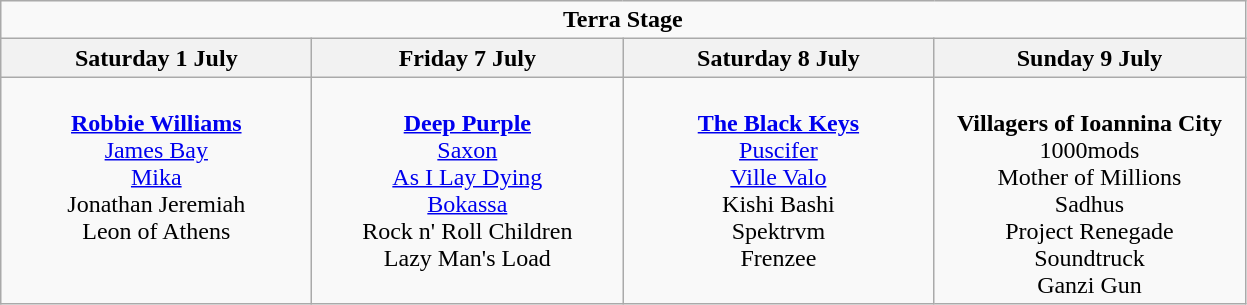<table class="wikitable">
<tr>
<td colspan="4" align="center"><strong>Terra Stage</strong></td>
</tr>
<tr>
<th>Saturday 1 July</th>
<th>Friday 7 July</th>
<th>Saturday 8 July</th>
<th>Sunday 9 July</th>
</tr>
<tr>
<td valign="top" align="center" width=200><br><strong><a href='#'>Robbie Williams</a></strong>
<br><a href='#'>James Bay</a>
<br><a href='#'>Mika</a>
<br>Jonathan Jeremiah
<br>Leon of Athens</td>
<td valign="top" align="center" width=200><br><strong><a href='#'>Deep Purple</a></strong>
<br><a href='#'>Saxon</a>
<br><a href='#'>As I Lay Dying</a>
<br><a href='#'>Bokassa</a>
<br>Rock n' Roll Children
<br>Lazy Man's Load</td>
<td valign="top" align="center" width=200><br><strong><a href='#'>The Black Keys</a></strong>
<br><a href='#'>Puscifer</a>
<br><a href='#'>Ville Valo</a>
<br>Kishi Bashi
<br>Spektrvm
<br>Frenzee</td>
<td valign="top" align="center" width=200><br><strong>Villagers of Ioannina City</strong>
<br>1000mods
<br>Mother of Millions
<br>Sadhus
<br>Project Renegade
<br>Soundtruck
<br>Ganzi Gun</td>
</tr>
</table>
